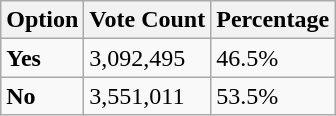<table class="wikitable">
<tr>
<th>Option</th>
<th>Vote Count</th>
<th>Percentage</th>
</tr>
<tr>
<td><strong>Yes</strong></td>
<td>3,092,495</td>
<td>46.5%</td>
</tr>
<tr>
<td><strong>No</strong></td>
<td>3,551,011</td>
<td>53.5%</td>
</tr>
</table>
